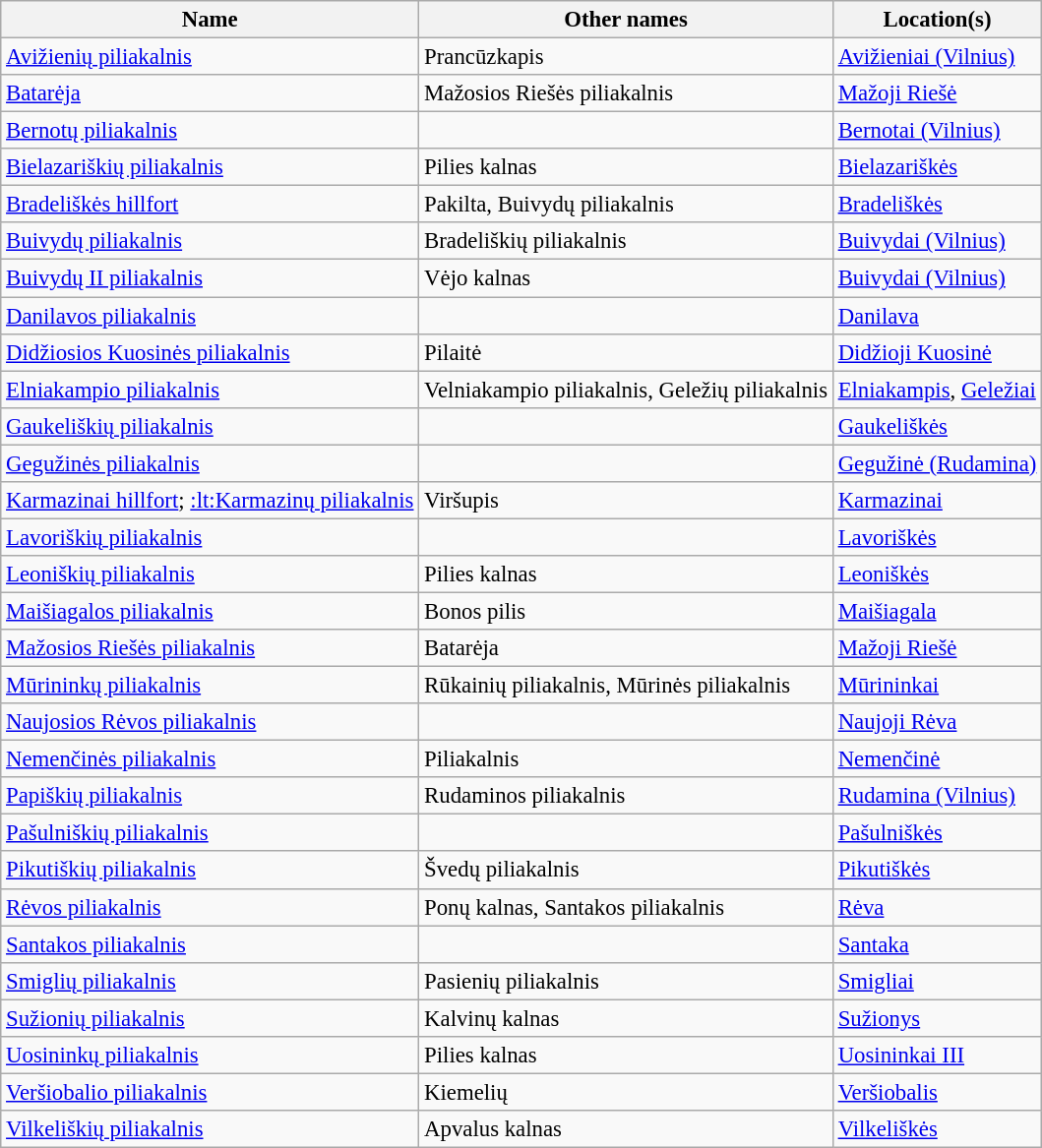<table class="wikitable" style="font-size: 95%;">
<tr>
<th>Name</th>
<th>Other names</th>
<th>Location(s)</th>
</tr>
<tr>
<td><a href='#'>Avižienių piliakalnis</a></td>
<td>Prancūzkapis</td>
<td><a href='#'>Avižieniai (Vilnius)</a></td>
</tr>
<tr>
<td><a href='#'>Batarėja</a></td>
<td>Mažosios Riešės piliakalnis</td>
<td><a href='#'>Mažoji Riešė</a></td>
</tr>
<tr>
<td><a href='#'>Bernotų piliakalnis</a></td>
<td></td>
<td><a href='#'>Bernotai (Vilnius)</a></td>
</tr>
<tr>
<td><a href='#'>Bielazariškių piliakalnis</a></td>
<td>Pilies kalnas</td>
<td><a href='#'>Bielazariškės</a></td>
</tr>
<tr>
<td><a href='#'>Bradeliškės hillfort</a></td>
<td>Pakilta, Buivydų piliakalnis</td>
<td><a href='#'>Bradeliškės</a></td>
</tr>
<tr>
<td><a href='#'>Buivydų piliakalnis</a></td>
<td>Bradeliškių piliakalnis</td>
<td><a href='#'>Buivydai (Vilnius)</a></td>
</tr>
<tr>
<td><a href='#'>Buivydų II piliakalnis</a></td>
<td>Vėjo kalnas</td>
<td><a href='#'>Buivydai (Vilnius)</a></td>
</tr>
<tr>
<td><a href='#'>Danilavos piliakalnis</a></td>
<td></td>
<td><a href='#'>Danilava</a></td>
</tr>
<tr>
<td><a href='#'>Didžiosios Kuosinės piliakalnis</a></td>
<td>Pilaitė</td>
<td><a href='#'>Didžioji Kuosinė</a></td>
</tr>
<tr>
<td><a href='#'>Elniakampio piliakalnis</a></td>
<td>Velniakampio piliakalnis, Geležių piliakalnis</td>
<td><a href='#'>Elniakampis</a>, <a href='#'>Geležiai</a></td>
</tr>
<tr>
<td><a href='#'>Gaukeliškių piliakalnis</a></td>
<td></td>
<td><a href='#'>Gaukeliškės</a></td>
</tr>
<tr>
<td><a href='#'>Gegužinės piliakalnis</a></td>
<td></td>
<td><a href='#'>Gegužinė (Rudamina)</a></td>
</tr>
<tr>
<td><a href='#'>Karmazinai hillfort</a>; <a href='#'>:lt:Karmazinų piliakalnis</a></td>
<td>Viršupis</td>
<td><a href='#'>Karmazinai</a></td>
</tr>
<tr>
<td><a href='#'>Lavoriškių piliakalnis</a></td>
<td></td>
<td><a href='#'>Lavoriškės</a></td>
</tr>
<tr>
<td><a href='#'>Leoniškių piliakalnis</a></td>
<td>Pilies kalnas</td>
<td><a href='#'>Leoniškės</a></td>
</tr>
<tr>
<td><a href='#'>Maišiagalos piliakalnis</a></td>
<td>Bonos pilis</td>
<td><a href='#'>Maišiagala</a></td>
</tr>
<tr>
<td><a href='#'>Mažosios Riešės piliakalnis</a></td>
<td>Batarėja</td>
<td><a href='#'>Mažoji Riešė</a></td>
</tr>
<tr>
<td><a href='#'>Mūrininkų piliakalnis</a></td>
<td>Rūkainių piliakalnis, Mūrinės piliakalnis</td>
<td><a href='#'>Mūrininkai</a></td>
</tr>
<tr>
<td><a href='#'>Naujosios Rėvos piliakalnis</a></td>
<td></td>
<td><a href='#'>Naujoji Rėva</a></td>
</tr>
<tr>
<td><a href='#'>Nemenčinės piliakalnis</a></td>
<td>Piliakalnis</td>
<td><a href='#'>Nemenčinė</a></td>
</tr>
<tr>
<td><a href='#'>Papiškių piliakalnis</a></td>
<td>Rudaminos piliakalnis</td>
<td><a href='#'>Rudamina (Vilnius)</a></td>
</tr>
<tr>
<td><a href='#'>Pašulniškių piliakalnis</a></td>
<td></td>
<td><a href='#'>Pašulniškės</a></td>
</tr>
<tr>
<td><a href='#'>Pikutiškių piliakalnis</a></td>
<td>Švedų piliakalnis</td>
<td><a href='#'>Pikutiškės</a></td>
</tr>
<tr>
<td><a href='#'>Rėvos piliakalnis</a></td>
<td>Ponų kalnas, Santakos piliakalnis</td>
<td><a href='#'>Rėva</a></td>
</tr>
<tr>
<td><a href='#'>Santakos piliakalnis</a></td>
<td></td>
<td><a href='#'>Santaka</a></td>
</tr>
<tr>
<td><a href='#'>Smiglių piliakalnis</a></td>
<td>Pasienių piliakalnis</td>
<td><a href='#'>Smigliai</a></td>
</tr>
<tr>
<td><a href='#'>Sužionių piliakalnis</a></td>
<td>Kalvinų kalnas</td>
<td><a href='#'>Sužionys</a></td>
</tr>
<tr>
<td><a href='#'>Uosininkų piliakalnis</a></td>
<td>Pilies kalnas</td>
<td><a href='#'>Uosininkai III</a></td>
</tr>
<tr>
<td><a href='#'>Veršiobalio piliakalnis</a></td>
<td>Kiemelių</td>
<td><a href='#'>Veršiobalis</a></td>
</tr>
<tr>
<td><a href='#'>Vilkeliškių piliakalnis</a></td>
<td>Apvalus kalnas</td>
<td><a href='#'>Vilkeliškės</a></td>
</tr>
</table>
